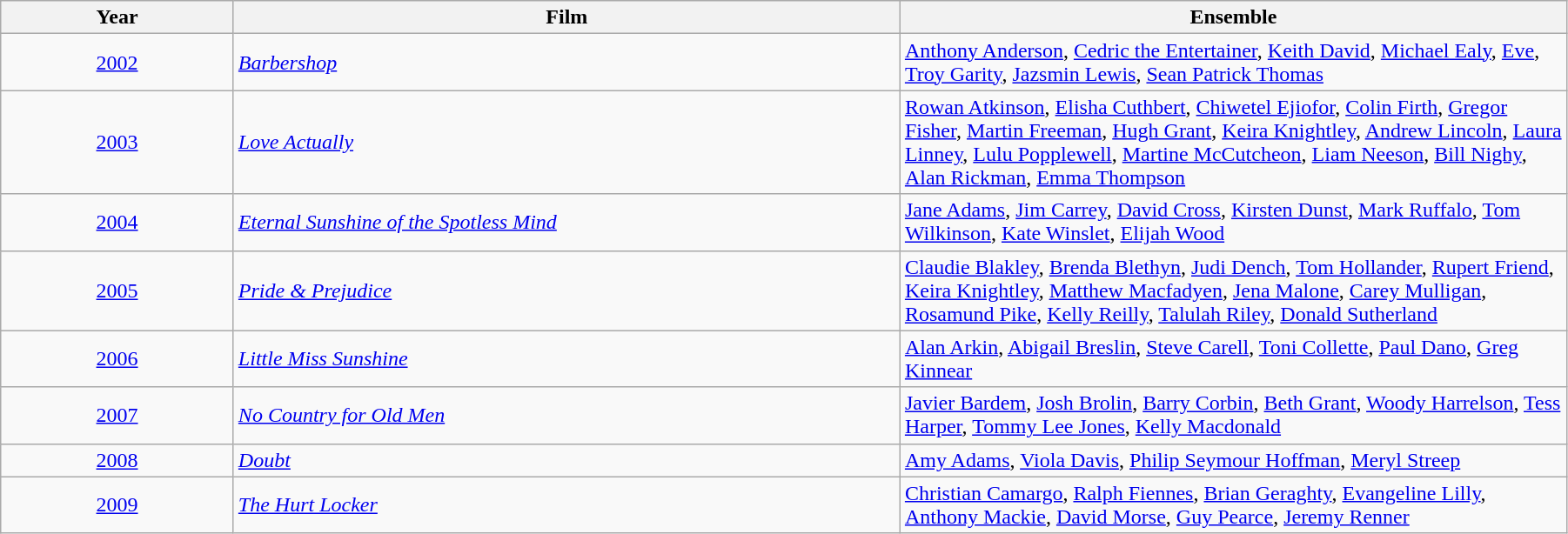<table class="wikitable" width="95%" cellpadding="5">
<tr>
<th width="100"><strong>Year</strong></th>
<th width="300"><strong>Film</strong></th>
<th width="300"><strong>Ensemble</strong></th>
</tr>
<tr>
<td style="text-align:center;"><a href='#'>2002</a></td>
<td><em><a href='#'>Barbershop</a></em></td>
<td><a href='#'>Anthony Anderson</a>, <a href='#'>Cedric the Entertainer</a>, <a href='#'>Keith David</a>, <a href='#'>Michael Ealy</a>, <a href='#'>Eve</a>, <a href='#'>Troy Garity</a>, <a href='#'>Jazsmin Lewis</a>, <a href='#'>Sean Patrick Thomas</a></td>
</tr>
<tr>
<td style="text-align:center;"><a href='#'>2003</a></td>
<td><em><a href='#'>Love Actually</a></em></td>
<td><a href='#'>Rowan Atkinson</a>, <a href='#'>Elisha Cuthbert</a>, <a href='#'>Chiwetel Ejiofor</a>, <a href='#'>Colin Firth</a>, <a href='#'>Gregor Fisher</a>, <a href='#'>Martin Freeman</a>, <a href='#'>Hugh Grant</a>, <a href='#'>Keira Knightley</a>, <a href='#'>Andrew Lincoln</a>, <a href='#'>Laura Linney</a>, <a href='#'>Lulu Popplewell</a>, <a href='#'>Martine McCutcheon</a>, <a href='#'>Liam Neeson</a>, <a href='#'>Bill Nighy</a>, <a href='#'>Alan Rickman</a>,  <a href='#'>Emma Thompson</a></td>
</tr>
<tr>
<td style="text-align:center;"><a href='#'>2004</a></td>
<td><em><a href='#'>Eternal Sunshine of the Spotless Mind</a></em></td>
<td><a href='#'>Jane Adams</a>, <a href='#'>Jim Carrey</a>, <a href='#'>David Cross</a>, <a href='#'>Kirsten Dunst</a>, <a href='#'>Mark Ruffalo</a>, <a href='#'>Tom Wilkinson</a>, <a href='#'>Kate Winslet</a>, <a href='#'>Elijah Wood</a></td>
</tr>
<tr>
<td style="text-align:center;"><a href='#'>2005</a></td>
<td><em><a href='#'>Pride & Prejudice</a></em></td>
<td><a href='#'>Claudie Blakley</a>, <a href='#'>Brenda Blethyn</a>, <a href='#'>Judi Dench</a>, <a href='#'>Tom Hollander</a>, <a href='#'>Rupert Friend</a>, <a href='#'>Keira Knightley</a>, <a href='#'>Matthew Macfadyen</a>, <a href='#'>Jena Malone</a>, <a href='#'>Carey Mulligan</a>, <a href='#'>Rosamund Pike</a>, <a href='#'>Kelly Reilly</a>, <a href='#'>Talulah Riley</a>, <a href='#'>Donald Sutherland</a></td>
</tr>
<tr>
<td style="text-align:center;"><a href='#'>2006</a></td>
<td><em><a href='#'>Little Miss Sunshine</a></em></td>
<td><a href='#'>Alan Arkin</a>, <a href='#'>Abigail Breslin</a>, <a href='#'>Steve Carell</a>, <a href='#'>Toni Collette</a>, <a href='#'>Paul Dano</a>, <a href='#'>Greg Kinnear</a></td>
</tr>
<tr>
<td style="text-align:center;"><a href='#'>2007</a></td>
<td><em><a href='#'>No Country for Old Men</a></em></td>
<td><a href='#'>Javier Bardem</a>, <a href='#'>Josh Brolin</a>, <a href='#'>Barry Corbin</a>, <a href='#'>Beth Grant</a>, <a href='#'>Woody Harrelson</a>, <a href='#'>Tess Harper</a>, <a href='#'>Tommy Lee Jones</a>, <a href='#'>Kelly Macdonald</a></td>
</tr>
<tr>
<td style="text-align:center;"><a href='#'>2008</a></td>
<td><em><a href='#'>Doubt</a></em></td>
<td><a href='#'>Amy Adams</a>, <a href='#'>Viola Davis</a>, <a href='#'>Philip Seymour Hoffman</a>, <a href='#'>Meryl Streep</a></td>
</tr>
<tr>
<td style="text-align:center;"><a href='#'>2009</a></td>
<td><em><a href='#'>The Hurt Locker</a></em></td>
<td><a href='#'>Christian Camargo</a>, <a href='#'>Ralph Fiennes</a>, <a href='#'>Brian Geraghty</a>, <a href='#'>Evangeline Lilly</a>, <a href='#'>Anthony Mackie</a>, <a href='#'>David Morse</a>, <a href='#'>Guy Pearce</a>, <a href='#'>Jeremy Renner</a></td>
</tr>
</table>
